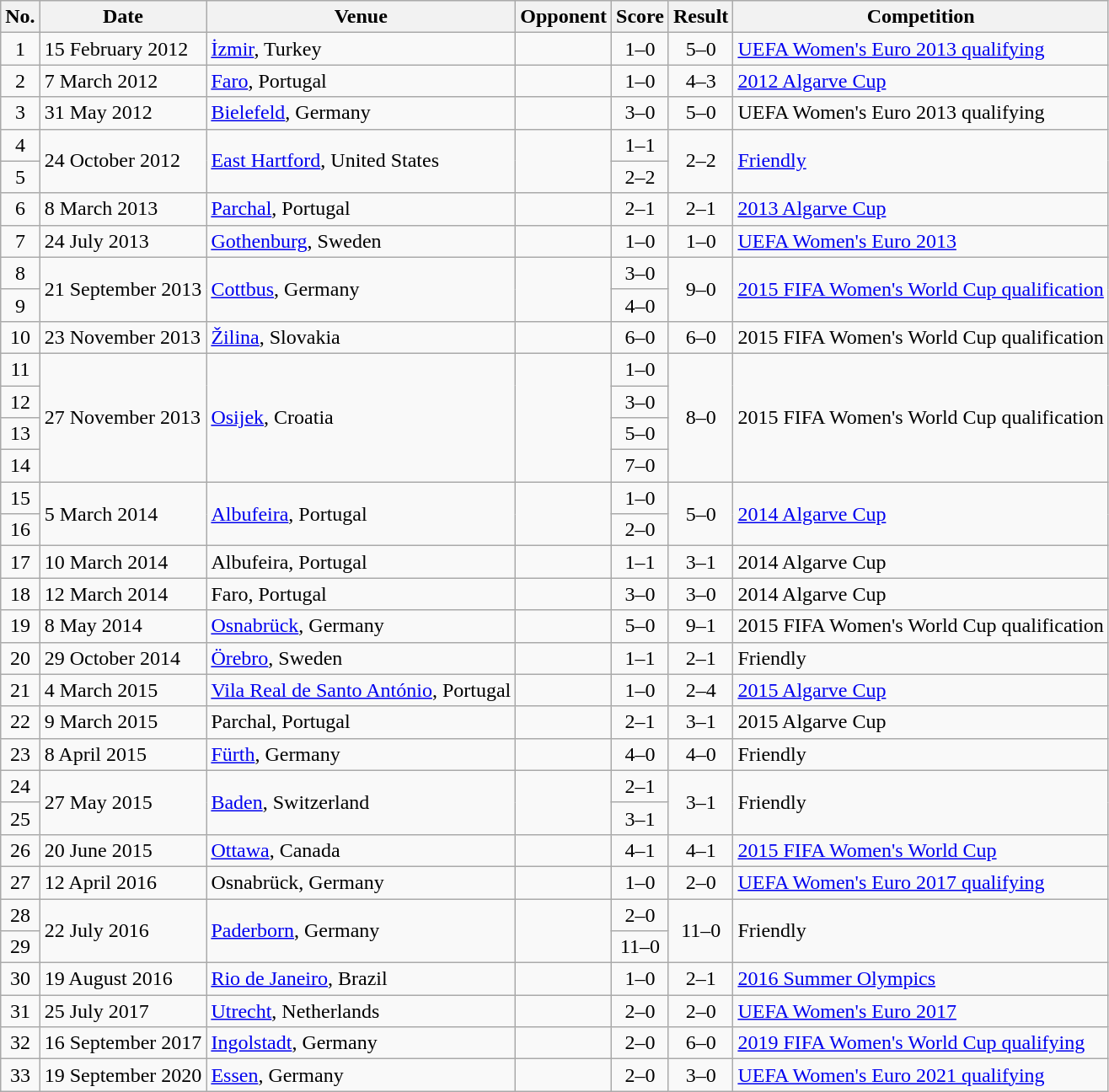<table class="wikitable sortable">
<tr>
<th scope="col">No.</th>
<th scope="col">Date</th>
<th scope="col">Venue</th>
<th scope="col">Opponent</th>
<th scope="col">Score</th>
<th scope="col">Result</th>
<th scope="col">Competition</th>
</tr>
<tr>
<td align="center">1</td>
<td>15 February 2012</td>
<td><a href='#'>İzmir</a>, Turkey</td>
<td></td>
<td align="center">1–0</td>
<td align="center">5–0</td>
<td><a href='#'>UEFA Women's Euro 2013 qualifying</a></td>
</tr>
<tr>
<td align="center">2</td>
<td>7 March 2012</td>
<td><a href='#'>Faro</a>, Portugal</td>
<td></td>
<td align="center">1–0</td>
<td align="center">4–3</td>
<td><a href='#'>2012 Algarve Cup</a></td>
</tr>
<tr>
<td align="center">3</td>
<td>31 May 2012</td>
<td><a href='#'>Bielefeld</a>, Germany</td>
<td></td>
<td align="center">3–0</td>
<td align="center">5–0</td>
<td>UEFA Women's Euro 2013 qualifying</td>
</tr>
<tr>
<td align="center">4</td>
<td rowspan="2">24 October 2012</td>
<td rowspan="2"><a href='#'>East Hartford</a>, United States</td>
<td rowspan="2"></td>
<td align="center">1–1</td>
<td align=center rowspan="2">2–2</td>
<td rowspan="2"><a href='#'>Friendly</a></td>
</tr>
<tr>
<td align="center">5</td>
<td align="center">2–2</td>
</tr>
<tr>
<td align="center">6</td>
<td>8 March 2013</td>
<td><a href='#'>Parchal</a>, Portugal</td>
<td></td>
<td align="center">2–1</td>
<td align="center">2–1</td>
<td><a href='#'>2013 Algarve Cup</a></td>
</tr>
<tr>
<td align="center">7</td>
<td>24 July 2013</td>
<td><a href='#'>Gothenburg</a>, Sweden</td>
<td></td>
<td align="center">1–0</td>
<td align="center">1–0</td>
<td><a href='#'>UEFA Women's Euro 2013</a></td>
</tr>
<tr>
<td align="center">8</td>
<td rowspan="2">21 September 2013</td>
<td rowspan="2"><a href='#'>Cottbus</a>, Germany</td>
<td rowspan="2"></td>
<td align="center">3–0</td>
<td align=center rowspan="2">9–0</td>
<td rowspan="2"><a href='#'>2015 FIFA Women's World Cup qualification</a></td>
</tr>
<tr>
<td align="center">9</td>
<td align="center">4–0</td>
</tr>
<tr>
<td align="center">10</td>
<td>23 November 2013</td>
<td><a href='#'>Žilina</a>, Slovakia</td>
<td></td>
<td align="center">6–0</td>
<td align="center">6–0</td>
<td>2015 FIFA Women's World Cup qualification</td>
</tr>
<tr>
<td align="center">11</td>
<td rowspan="4">27 November 2013</td>
<td rowspan="4"><a href='#'>Osijek</a>, Croatia</td>
<td rowspan="4"></td>
<td align="center">1–0</td>
<td align=center rowspan="4">8–0</td>
<td rowspan="4">2015 FIFA Women's World Cup qualification</td>
</tr>
<tr>
<td align="center">12</td>
<td align="center">3–0</td>
</tr>
<tr>
<td align="center">13</td>
<td align="center">5–0</td>
</tr>
<tr>
<td align="center">14</td>
<td align="center">7–0</td>
</tr>
<tr>
<td align="center">15</td>
<td rowspan="2">5 March 2014</td>
<td rowspan="2"><a href='#'>Albufeira</a>, Portugal</td>
<td rowspan="2"></td>
<td align="center">1–0</td>
<td align=center rowspan="2">5–0</td>
<td rowspan="2"><a href='#'>2014 Algarve Cup</a></td>
</tr>
<tr>
<td align="center">16</td>
<td align="center">2–0</td>
</tr>
<tr>
<td align="center">17</td>
<td>10 March 2014</td>
<td>Albufeira, Portugal</td>
<td></td>
<td align="center">1–1</td>
<td align="center">3–1</td>
<td>2014 Algarve Cup</td>
</tr>
<tr>
<td align="center">18</td>
<td>12 March 2014</td>
<td>Faro, Portugal</td>
<td></td>
<td align="center">3–0</td>
<td align="center">3–0</td>
<td>2014 Algarve Cup</td>
</tr>
<tr>
<td align="center">19</td>
<td>8 May 2014</td>
<td><a href='#'>Osnabrück</a>, Germany</td>
<td></td>
<td align="center">5–0</td>
<td align="center">9–1</td>
<td>2015 FIFA Women's World Cup qualification</td>
</tr>
<tr>
<td align="center">20</td>
<td>29 October 2014</td>
<td><a href='#'>Örebro</a>, Sweden</td>
<td></td>
<td align="center">1–1</td>
<td align="center">2–1</td>
<td>Friendly</td>
</tr>
<tr>
<td align="center">21</td>
<td>4 March 2015</td>
<td><a href='#'>Vila Real de Santo António</a>, Portugal</td>
<td></td>
<td align="center">1–0</td>
<td align="center">2–4</td>
<td><a href='#'>2015 Algarve Cup</a></td>
</tr>
<tr>
<td align="center">22</td>
<td>9 March 2015</td>
<td>Parchal, Portugal</td>
<td></td>
<td align="center">2–1</td>
<td align="center">3–1</td>
<td>2015 Algarve Cup</td>
</tr>
<tr>
<td align="center">23</td>
<td>8 April 2015</td>
<td><a href='#'>Fürth</a>, Germany</td>
<td></td>
<td align="center">4–0</td>
<td align="center">4–0</td>
<td>Friendly</td>
</tr>
<tr>
<td align="center">24</td>
<td rowspan="2">27 May 2015</td>
<td rowspan="2"><a href='#'>Baden</a>, Switzerland</td>
<td rowspan="2"></td>
<td align="center">2–1</td>
<td align=center rowspan="2">3–1</td>
<td rowspan="2">Friendly</td>
</tr>
<tr>
<td align="center">25</td>
<td align=center>3–1</td>
</tr>
<tr>
<td align="center">26</td>
<td>20 June 2015</td>
<td><a href='#'>Ottawa</a>, Canada</td>
<td></td>
<td align="center">4–1</td>
<td align="center">4–1</td>
<td><a href='#'>2015 FIFA Women's World Cup</a></td>
</tr>
<tr>
<td align="center">27</td>
<td>12 April 2016</td>
<td>Osnabrück, Germany</td>
<td></td>
<td align="center">1–0</td>
<td align="center">2–0</td>
<td><a href='#'>UEFA Women's Euro 2017 qualifying</a></td>
</tr>
<tr>
<td align="center">28</td>
<td rowspan="2">22 July 2016</td>
<td rowspan="2"><a href='#'>Paderborn</a>, Germany</td>
<td rowspan="2"></td>
<td align="center">2–0</td>
<td align=center rowspan="2">11–0</td>
<td rowspan="2">Friendly</td>
</tr>
<tr>
<td align="center">29</td>
<td align="center">11–0</td>
</tr>
<tr>
<td align="center">30</td>
<td>19 August 2016</td>
<td><a href='#'>Rio de Janeiro</a>, Brazil</td>
<td></td>
<td align="center">1–0</td>
<td align="center">2–1</td>
<td><a href='#'>2016 Summer Olympics</a></td>
</tr>
<tr>
<td align="center">31</td>
<td>25 July 2017</td>
<td><a href='#'>Utrecht</a>, Netherlands</td>
<td></td>
<td align="center">2–0</td>
<td align="center">2–0</td>
<td><a href='#'>UEFA Women's Euro 2017</a></td>
</tr>
<tr>
<td align="center">32</td>
<td>16 September 2017</td>
<td><a href='#'>Ingolstadt</a>, Germany</td>
<td></td>
<td align="center">2–0</td>
<td align="center">6–0</td>
<td><a href='#'>2019 FIFA Women's World Cup qualifying</a></td>
</tr>
<tr>
<td align="center">33</td>
<td>19 September 2020</td>
<td><a href='#'>Essen</a>, Germany</td>
<td></td>
<td align="center">2–0</td>
<td align="center">3–0</td>
<td><a href='#'>UEFA Women's Euro 2021 qualifying</a></td>
</tr>
</table>
